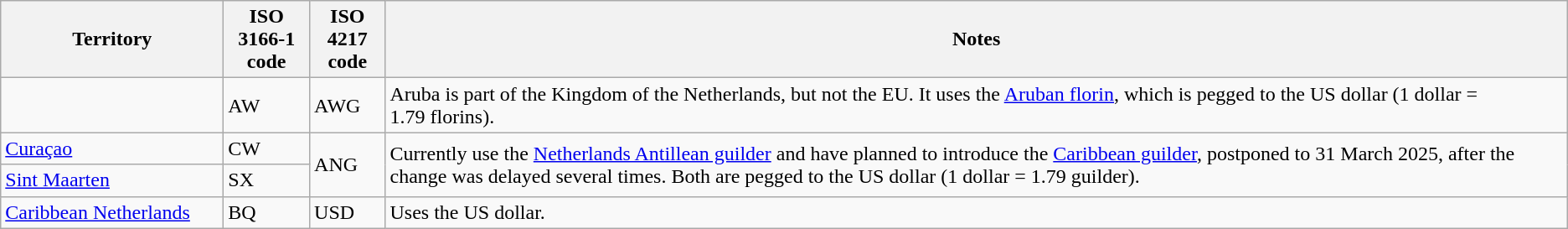<table class="wikitable">
<tr>
<th width=170>Territory</th>
<th>ISO 3166-1<br>code</th>
<th>ISO 4217<br>code</th>
<th>Notes</th>
</tr>
<tr>
<td></td>
<td>AW</td>
<td>AWG</td>
<td>Aruba is part of the Kingdom of the Netherlands, but not the EU. It uses the <a href='#'>Aruban florin</a>, which is pegged to the US dollar (1 dollar = 1.79 florins).</td>
</tr>
<tr>
<td> <a href='#'>Curaçao</a></td>
<td>CW</td>
<td rowspan=2>ANG</td>
<td rowspan=2>Currently use the <a href='#'>Netherlands Antillean guilder</a> and have planned to introduce the <a href='#'>Caribbean guilder</a>, postponed to 31 March 2025, after the change was delayed several times. Both are pegged to the US dollar (1 dollar = 1.79 guilder).</td>
</tr>
<tr>
<td> <a href='#'>Sint Maarten</a></td>
<td>SX</td>
</tr>
<tr>
<td> <a href='#'>Caribbean Netherlands</a></td>
<td>BQ</td>
<td>USD</td>
<td>Uses the US dollar.</td>
</tr>
</table>
